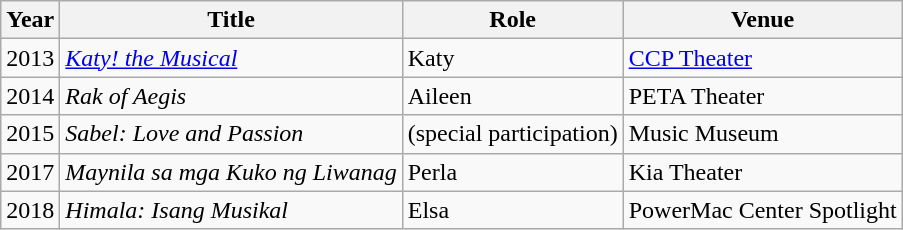<table class="wikitable sortable">
<tr>
<th>Year</th>
<th>Title</th>
<th>Role</th>
<th>Venue</th>
</tr>
<tr>
<td>2013</td>
<td><em><a href='#'>Katy! the Musical</a></em></td>
<td>Katy</td>
<td><a href='#'>CCP Theater</a></td>
</tr>
<tr>
<td>2014</td>
<td><em>Rak of Aegis</em></td>
<td>Aileen</td>
<td>PETA Theater</td>
</tr>
<tr>
<td>2015</td>
<td><em>Sabel: Love and Passion</em></td>
<td>(special participation)</td>
<td>Music Museum</td>
</tr>
<tr>
<td>2017</td>
<td><em>Maynila sa mga Kuko ng Liwanag</em></td>
<td>Perla</td>
<td>Kia Theater</td>
</tr>
<tr>
<td>2018</td>
<td><em>Himala: Isang Musikal</em></td>
<td>Elsa</td>
<td>PowerMac Center Spotlight</td>
</tr>
</table>
